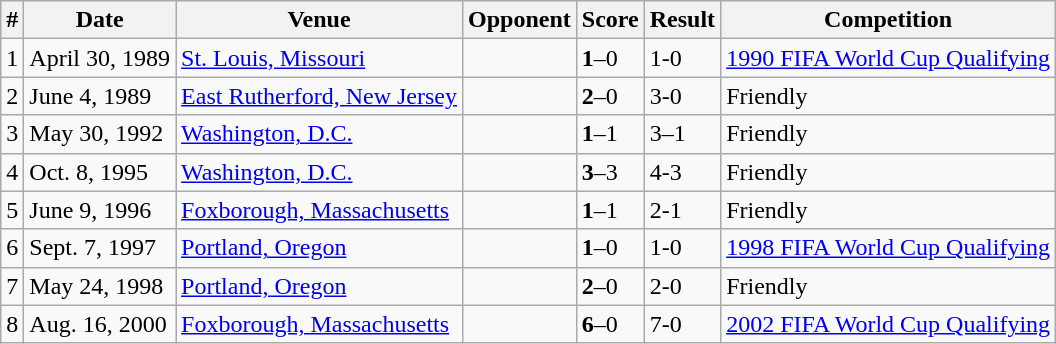<table class="wikitable collapsible expanded">
<tr>
<th>#</th>
<th>Date</th>
<th>Venue</th>
<th>Opponent</th>
<th>Score</th>
<th>Result</th>
<th>Competition</th>
</tr>
<tr>
<td>1</td>
<td>April 30, 1989</td>
<td><a href='#'>St. Louis, Missouri</a></td>
<td></td>
<td><strong>1</strong>–0</td>
<td>1-0</td>
<td><a href='#'>1990 FIFA World Cup Qualifying</a></td>
</tr>
<tr>
<td>2</td>
<td>June 4, 1989</td>
<td><a href='#'>East Rutherford, New Jersey</a></td>
<td></td>
<td><strong>2</strong>–0</td>
<td>3-0</td>
<td>Friendly</td>
</tr>
<tr>
<td>3</td>
<td>May 30, 1992</td>
<td><a href='#'>Washington, D.C.</a></td>
<td></td>
<td><strong>1</strong>–1</td>
<td>3–1</td>
<td>Friendly</td>
</tr>
<tr>
<td>4</td>
<td>Oct. 8, 1995</td>
<td><a href='#'>Washington, D.C.</a></td>
<td></td>
<td><strong>3</strong>–3</td>
<td>4-3</td>
<td>Friendly</td>
</tr>
<tr>
<td>5</td>
<td>June 9, 1996</td>
<td><a href='#'>Foxborough, Massachusetts</a></td>
<td></td>
<td><strong>1</strong>–1</td>
<td>2-1</td>
<td>Friendly</td>
</tr>
<tr>
<td>6</td>
<td>Sept. 7, 1997</td>
<td><a href='#'>Portland, Oregon</a></td>
<td></td>
<td><strong>1</strong>–0</td>
<td>1-0</td>
<td><a href='#'>1998 FIFA World Cup Qualifying</a></td>
</tr>
<tr>
<td>7</td>
<td>May 24, 1998</td>
<td><a href='#'>Portland, Oregon</a></td>
<td></td>
<td><strong>2</strong>–0</td>
<td>2-0</td>
<td>Friendly</td>
</tr>
<tr>
<td>8</td>
<td>Aug. 16, 2000</td>
<td><a href='#'>Foxborough, Massachusetts</a></td>
<td></td>
<td><strong>6</strong>–0</td>
<td>7-0</td>
<td><a href='#'>2002 FIFA World Cup Qualifying</a></td>
</tr>
</table>
